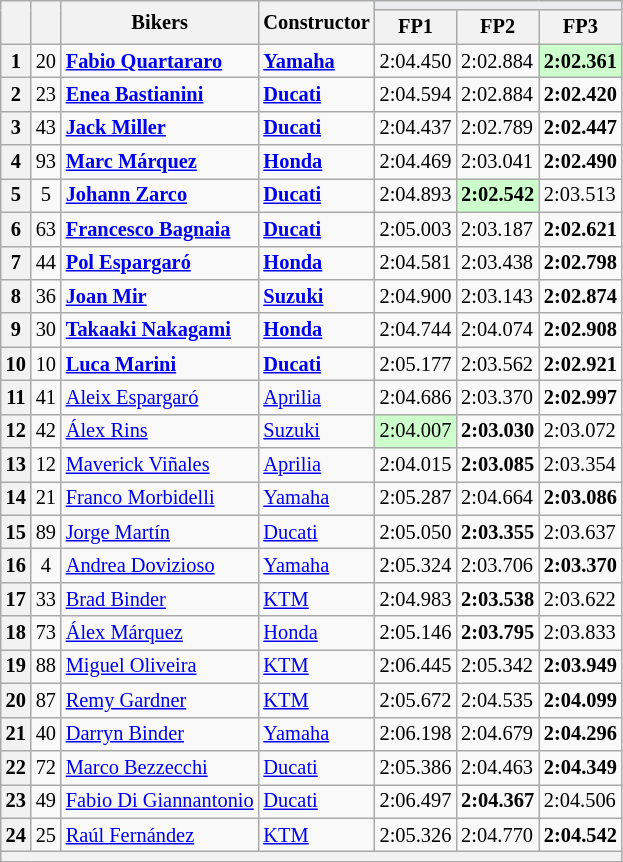<table class="wikitable sortable" style="font-size: 85%;">
<tr>
<th rowspan="2"></th>
<th rowspan="2"></th>
<th rowspan="2">Bikers</th>
<th rowspan="2">Constructor</th>
<th colspan="3" style="background:#eaecf0; text-align:center;"></th>
</tr>
<tr>
<th scope="col" data-sort-type=text>FP1</th>
<th scope="col" data-sort-type=text>FP2</th>
<th scope="col" data-sort-type=text>FP3</th>
</tr>
<tr>
<th scope="row">1</th>
<td align="center">20</td>
<td data-sort-value="qua"> <strong><a href='#'>Fabio Quartararo</a></strong></td>
<td><strong><a href='#'>Yamaha</a></strong></td>
<td>2:04.450</td>
<td>2:02.884</td>
<td style="background:#ccffcc;"><strong>2:02.361</strong></td>
</tr>
<tr>
<th scope="row">2</th>
<td align="center">23</td>
<td data-sort-value="bas"> <strong><a href='#'>Enea Bastianini</a></strong></td>
<td><strong><a href='#'>Ducati</a></strong></td>
<td>2:04.594</td>
<td>2:02.884</td>
<td><strong>2:02.420</strong></td>
</tr>
<tr>
<th scope="row">3</th>
<td align="center">43</td>
<td data-sort-value="mil"> <strong><a href='#'>Jack Miller</a></strong></td>
<td><strong><a href='#'>Ducati</a></strong></td>
<td>2:04.437</td>
<td>2:02.789</td>
<td><strong>2:02.447</strong></td>
</tr>
<tr>
<th scope="row">4</th>
<td align="center">93</td>
<td data-sort-value="már"> <strong><a href='#'>Marc Márquez</a></strong></td>
<td><strong><a href='#'>Honda</a></strong></td>
<td>2:04.469</td>
<td>2:03.041</td>
<td><strong>2:02.490</strong></td>
</tr>
<tr>
<th scope="row">5</th>
<td align="center">5</td>
<td data-sort-value="zar"> <strong><a href='#'>Johann Zarco</a></strong></td>
<td><strong><a href='#'>Ducati</a></strong></td>
<td>2:04.893</td>
<td style="background:#ccffcc;"><strong>2:02.542</strong></td>
<td>2:03.513</td>
</tr>
<tr>
<th scope="row">6</th>
<td align="center">63</td>
<td data-sort-value="bag"> <strong><a href='#'>Francesco Bagnaia</a></strong></td>
<td><strong><a href='#'>Ducati</a></strong></td>
<td>2:05.003</td>
<td>2:03.187</td>
<td><strong>2:02.621</strong></td>
</tr>
<tr>
<th scope="row">7</th>
<td align="center">44</td>
<td data-sort-value="pes"> <strong><a href='#'>Pol Espargaró</a></strong></td>
<td><strong><a href='#'>Honda</a></strong></td>
<td>2:04.581</td>
<td>2:03.438</td>
<td><strong>2:02.798</strong></td>
</tr>
<tr>
<th scope="row">8</th>
<td align="center">36</td>
<td data-sort-value="mir"> <strong><a href='#'>Joan Mir</a></strong></td>
<td><strong><a href='#'>Suzuki</a></strong></td>
<td>2:04.900</td>
<td>2:03.143</td>
<td><strong>2:02.874</strong></td>
</tr>
<tr>
<th scope="row">9</th>
<td align="center">30</td>
<td data-sort-value="nak"> <strong><a href='#'>Takaaki Nakagami</a></strong></td>
<td><strong><a href='#'>Honda</a></strong></td>
<td>2:04.744</td>
<td>2:04.074</td>
<td><strong>2:02.908</strong></td>
</tr>
<tr>
<th scope="row">10</th>
<td align="center">10</td>
<td data-sort-value="mar"> <strong><a href='#'>Luca Marini</a></strong></td>
<td><strong><a href='#'>Ducati</a></strong></td>
<td>2:05.177</td>
<td>2:03.562</td>
<td><strong>2:02.921</strong></td>
</tr>
<tr>
<th scope="row">11</th>
<td align="center">41</td>
<td data-sort-value="aes"> <a href='#'>Aleix Espargaró</a></td>
<td><a href='#'>Aprilia</a></td>
<td>2:04.686</td>
<td>2:03.370</td>
<td><strong>2:02.997</strong></td>
</tr>
<tr>
<th scope="row">12</th>
<td align="center">42</td>
<td data-sort-value="esp"> <a href='#'>Álex Rins</a></td>
<td><a href='#'>Suzuki</a></td>
<td style="background:#ccffcc;">2:04.007</td>
<td><strong>2:03.030</strong></td>
<td>2:03.072</td>
</tr>
<tr>
<th scope="row">13</th>
<td align="center">12</td>
<td data-sort-value="viñ"> <a href='#'>Maverick Viñales</a></td>
<td><a href='#'>Aprilia</a></td>
<td>2:04.015</td>
<td><strong>2:03.085</strong></td>
<td>2:03.354</td>
</tr>
<tr>
<th scope="row">14</th>
<td align="center">21</td>
<td data-sort-value="mor"> <a href='#'>Franco Morbidelli</a></td>
<td><a href='#'>Yamaha</a></td>
<td>2:05.287</td>
<td>2:04.664</td>
<td><strong>2:03.086</strong></td>
</tr>
<tr>
<th scope="row">15</th>
<td align="center">89</td>
<td data-sort-value="mar"> <a href='#'>Jorge Martín</a></td>
<td><a href='#'>Ducati</a></td>
<td>2:05.050</td>
<td><strong>2:03.355</strong></td>
<td>2:03.637</td>
</tr>
<tr>
<th scope="row">16</th>
<td align="center">4</td>
<td data-sort-value="dov"> <a href='#'>Andrea Dovizioso</a></td>
<td><a href='#'>Yamaha</a></td>
<td>2:05.324</td>
<td>2:03.706</td>
<td><strong>2:03.370</strong></td>
</tr>
<tr>
<th scope="row">17</th>
<td align="center">33</td>
<td data-sort-value="bbi"> <a href='#'>Brad Binder</a></td>
<td><a href='#'>KTM</a></td>
<td>2:04.983</td>
<td><strong>2:03.538</strong></td>
<td>2:03.622</td>
</tr>
<tr>
<th scope="row">18</th>
<td align="center">73</td>
<td data-sort-value="már"> <a href='#'>Álex Márquez</a></td>
<td><a href='#'>Honda</a></td>
<td>2:05.146</td>
<td><strong>2:03.795</strong></td>
<td>2:03.833</td>
</tr>
<tr>
<th scope="row">19</th>
<td align="center">88</td>
<td data-sort-value="oli"> <a href='#'>Miguel Oliveira</a></td>
<td><a href='#'>KTM</a></td>
<td>2:06.445</td>
<td>2:05.342</td>
<td><strong>2:03.949</strong></td>
</tr>
<tr>
<th scope="row">20</th>
<td align="center">87</td>
<td data-sort-value="gar"> <a href='#'>Remy Gardner</a></td>
<td><a href='#'>KTM</a></td>
<td>2:05.672</td>
<td>2:04.535</td>
<td><strong>2:04.099</strong></td>
</tr>
<tr>
<th scope="row">21</th>
<td align="center">40</td>
<td data-sort-value="dbi"> <a href='#'>Darryn Binder</a></td>
<td><a href='#'>Yamaha</a></td>
<td>2:06.198</td>
<td>2:04.679</td>
<td><strong>2:04.296</strong></td>
</tr>
<tr>
<th scope="row">22</th>
<td align="center">72</td>
<td data-sort-value="bez"> <a href='#'>Marco Bezzecchi</a></td>
<td><a href='#'>Ducati</a></td>
<td>2:05.386</td>
<td>2:04.463</td>
<td><strong>2:04.349</strong></td>
</tr>
<tr>
<th scope="row">23</th>
<td align="center">49</td>
<td data-sort-value="dig"> <a href='#'>Fabio Di Giannantonio</a></td>
<td><a href='#'>Ducati</a></td>
<td>2:06.497</td>
<td><strong>2:04.367</strong></td>
<td>2:04.506</td>
</tr>
<tr>
<th scope="row">24</th>
<td align="center">25</td>
<td data-sort-value="fer"> <a href='#'>Raúl Fernández</a></td>
<td><a href='#'>KTM</a></td>
<td>2:05.326</td>
<td>2:04.770</td>
<td><strong>2:04.542</strong></td>
</tr>
<tr>
<th colspan=9></th>
</tr>
<tr>
</tr>
</table>
